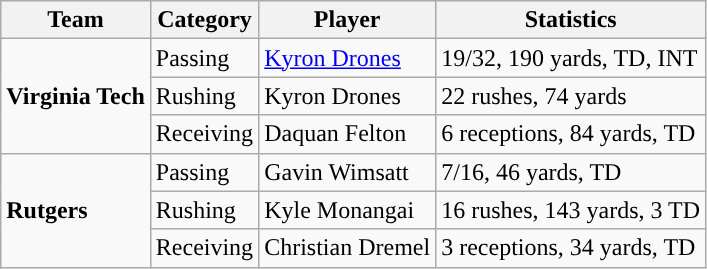<table class="wikitable" style="float: left;">
<tr>
<th>Team</th>
<th>Category</th>
<th>Player</th>
<th>Statistics</th>
</tr>
<tr>
<td rowspan=3><strong>Virginia Tech</strong></td>
<td>Passing</td>
<td><a href='#'>Kyron Drones</a></td>
<td>19/32, 190 yards, TD, INT</td>
</tr>
<tr>
<td>Rushing</td>
<td>Kyron Drones</td>
<td>22 rushes, 74 yards</td>
</tr>
<tr>
<td>Receiving</td>
<td>Daquan Felton</td>
<td>6 receptions, 84 yards, TD</td>
</tr>
<tr>
<td rowspan=3><strong>Rutgers</strong></td>
<td>Passing</td>
<td>Gavin Wimsatt</td>
<td>7/16, 46 yards, TD</td>
</tr>
<tr>
<td>Rushing</td>
<td>Kyle Monangai</td>
<td>16 rushes, 143 yards, 3 TD</td>
</tr>
<tr>
<td>Receiving</td>
<td>Christian Dremel</td>
<td>3 receptions, 34 yards, TD</td>
</tr>
</table>
